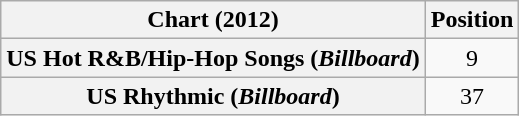<table class="wikitable plainrowheaders">
<tr>
<th scope="col">Chart (2012)</th>
<th scope="col">Position</th>
</tr>
<tr>
<th scope="row">US Hot R&B/Hip-Hop Songs (<em>Billboard</em>)</th>
<td style="text-align:center;">9</td>
</tr>
<tr>
<th scope="row">US Rhythmic (<em>Billboard</em>)</th>
<td style="text-align:center;">37</td>
</tr>
</table>
